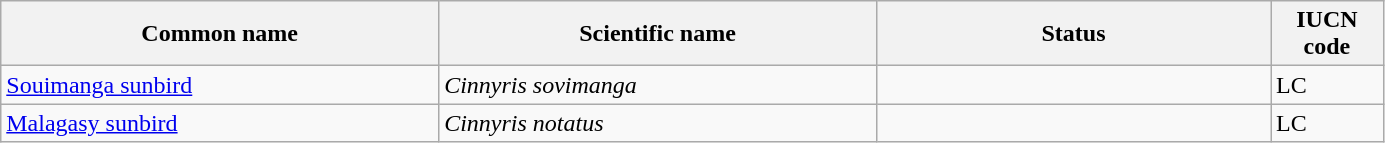<table width=73% class="wikitable sortable">
<tr>
<th width=20%>Common name</th>
<th width=20%>Scientific name</th>
<th width=18%>Status</th>
<th width=5%>IUCN code</th>
</tr>
<tr>
<td><a href='#'>Souimanga sunbird</a></td>
<td><em>Cinnyris sovimanga</em></td>
<td></td>
<td>LC</td>
</tr>
<tr>
<td><a href='#'>Malagasy sunbird</a></td>
<td><em>Cinnyris notatus</em></td>
<td></td>
<td>LC</td>
</tr>
</table>
